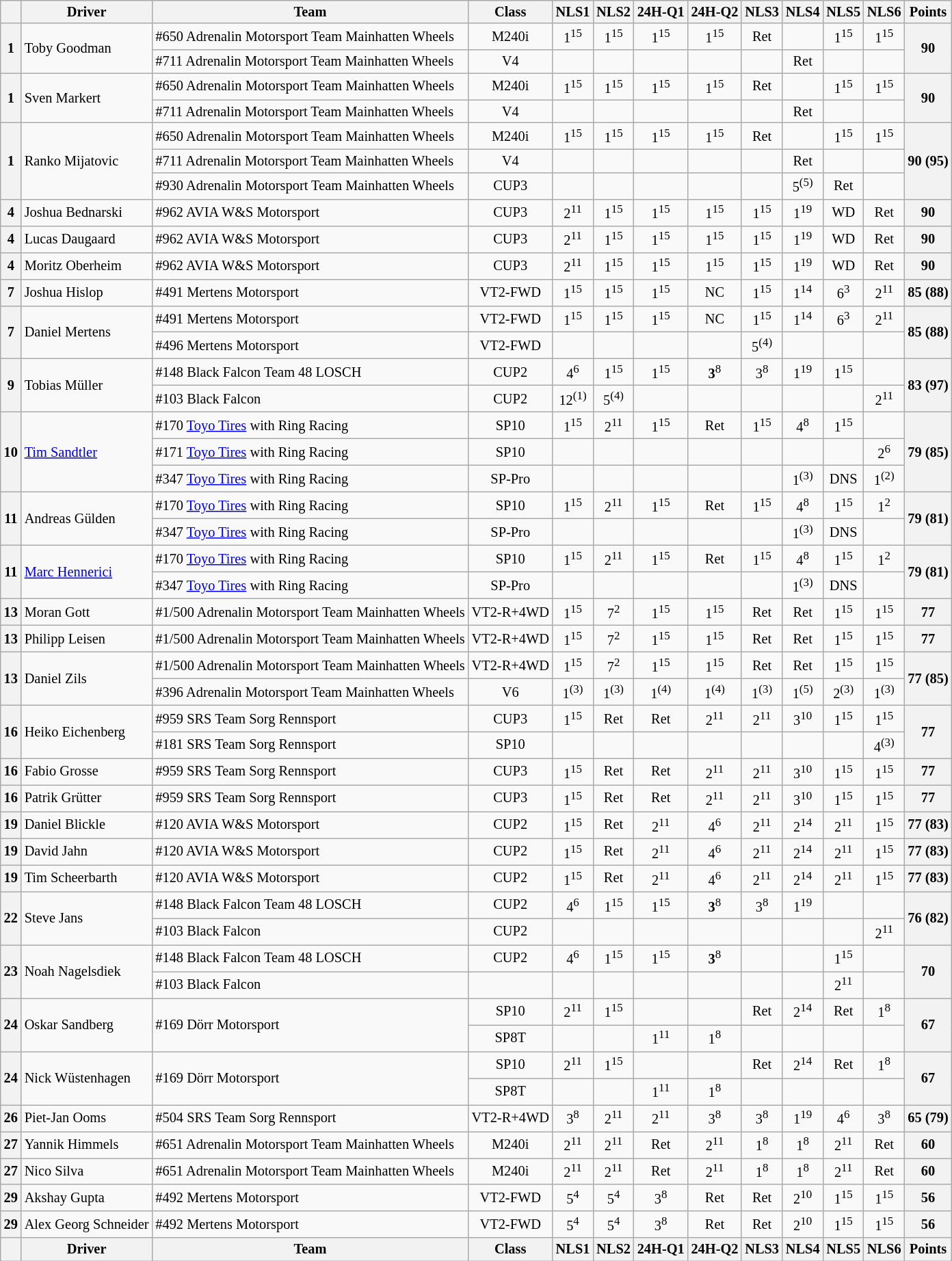<table class="wikitable" style="font-size:85%; text-align:center;">
<tr>
<th></th>
<th>Driver</th>
<th>Team</th>
<th>Class</th>
<th>NLS1</th>
<th>NLS2</th>
<th>24H-Q1</th>
<th>24H-Q2</th>
<th>NLS3</th>
<th>NLS4</th>
<th>NLS5</th>
<th>NLS6</th>
<th>Points</th>
</tr>
<tr>
<th rowspan=2>1</th>
<td rowspan=2 align="left"> Toby Goodman</td>
<td align="left"> #650 Adrenalin Motorsport Team Mainhatten Wheels</td>
<td>M240i</td>
<td> 1<sup>15</sup></td>
<td> 1<sup>15</sup></td>
<td> 1<sup>15</sup></td>
<td> 1<sup>15</sup></td>
<td> Ret</td>
<td></td>
<td> 1<sup>15</sup></td>
<td> 1<sup>15</sup></td>
<th rowspan=2>90</th>
</tr>
<tr>
<td align="left"> #711 Adrenalin Motorsport Team Mainhatten Wheels</td>
<td>V4</td>
<td></td>
<td></td>
<td></td>
<td></td>
<td></td>
<td> Ret</td>
<td></td>
<td></td>
</tr>
<tr>
<th rowspan=2>1</th>
<td rowspan=2 align="left"> Sven Markert</td>
<td align="left"> #650 Adrenalin Motorsport Team Mainhatten Wheels</td>
<td>M240i</td>
<td> 1<sup>15</sup></td>
<td> 1<sup>15</sup></td>
<td> 1<sup>15</sup></td>
<td> 1<sup>15</sup></td>
<td> Ret</td>
<td></td>
<td> 1<sup>15</sup></td>
<td> 1<sup>15</sup></td>
<th rowspan=2>90</th>
</tr>
<tr>
<td align="left"> #711 Adrenalin Motorsport Team Mainhatten Wheels</td>
<td>V4</td>
<td></td>
<td></td>
<td></td>
<td></td>
<td></td>
<td> Ret</td>
<td></td>
<td></td>
</tr>
<tr>
<th rowspan=3>1</th>
<td rowspan=3 align="left"> Ranko Mijatovic</td>
<td align="left"> #650 Adrenalin Motorsport Team Mainhatten Wheels</td>
<td>M240i</td>
<td> 1<sup>15</sup></td>
<td> 1<sup>15</sup></td>
<td> 1<sup>15</sup></td>
<td> 1<sup>15</sup></td>
<td> Ret</td>
<td></td>
<td> 1<sup>15</sup></td>
<td> 1<sup>15</sup></td>
<th rowspan=3>90 (95)</th>
</tr>
<tr>
<td align="left"> #711 Adrenalin Motorsport Team Mainhatten Wheels</td>
<td>V4</td>
<td></td>
<td></td>
<td></td>
<td></td>
<td></td>
<td> Ret</td>
<td></td>
<td></td>
</tr>
<tr>
<td align="left"> #930 Adrenalin Motorsport Team Mainhatten Wheels</td>
<td>CUP3</td>
<td></td>
<td></td>
<td></td>
<td></td>
<td></td>
<td> 5<sup>(5)</sup></td>
<td> Ret</td>
<td></td>
</tr>
<tr>
<th>4</th>
<td align="left"> Joshua Bednarski</td>
<td align="left"> #962 AVIA W&S Motorsport</td>
<td>CUP3</td>
<td> 2<sup>11</sup></td>
<td> 1<sup>15</sup></td>
<td> 1<sup>15</sup></td>
<td> 1<sup>15</sup></td>
<td> 1<sup>15</sup></td>
<td> 1<sup>19</sup></td>
<td> WD</td>
<td> Ret</td>
<th>90</th>
</tr>
<tr>
<th>4</th>
<td align="left"> Lucas Daugaard</td>
<td align="left"> #962 AVIA W&S Motorsport</td>
<td>CUP3</td>
<td> 2<sup>11</sup></td>
<td> 1<sup>15</sup></td>
<td> 1<sup>15</sup></td>
<td> 1<sup>15</sup></td>
<td> 1<sup>15</sup></td>
<td> 1<sup>19</sup></td>
<td> WD</td>
<td> Ret</td>
<th>90</th>
</tr>
<tr>
<th>4</th>
<td align="left"> Moritz Oberheim</td>
<td align="left"> #962 AVIA W&S Motorsport</td>
<td>CUP3</td>
<td> 2<sup>11</sup></td>
<td> 1<sup>15</sup></td>
<td> 1<sup>15</sup></td>
<td> 1<sup>15</sup></td>
<td> 1<sup>15</sup></td>
<td> 1<sup>19</sup></td>
<td> WD</td>
<td> Ret</td>
<th>90</th>
</tr>
<tr>
<th>7</th>
<td align="left"> Joshua Hislop</td>
<td align="left"> #491 Mertens Motorsport</td>
<td>VT2-FWD</td>
<td> 1<sup>15</sup></td>
<td> 1<sup>15</sup></td>
<td> 1<sup>15</sup></td>
<td> NC</td>
<td> 1<sup>15</sup></td>
<td> 1<sup>14</sup></td>
<td> 6<sup>3</sup></td>
<td> 2<sup>11</sup></td>
<th>85 (88)</th>
</tr>
<tr>
<th rowspan=2>7</th>
<td rowspan=2 align="left"> Daniel Mertens</td>
<td align="left"> #491 Mertens Motorsport</td>
<td>VT2-FWD</td>
<td> 1<sup>15</sup></td>
<td> 1<sup>15</sup></td>
<td> 1<sup>15</sup></td>
<td> NC</td>
<td> 1<sup>15</sup></td>
<td> 1<sup>14</sup></td>
<td> 6<sup>3</sup></td>
<td> 2<sup>11</sup></td>
<th rowspan=2>85 (88)</th>
</tr>
<tr>
<td align="left"> #496 Mertens Motorsport</td>
<td>VT2-FWD</td>
<td></td>
<td></td>
<td></td>
<td></td>
<td> 5<sup>(4)</sup></td>
<td></td>
<td></td>
<td></td>
</tr>
<tr>
<th rowspan=2>9</th>
<td rowspan=2 align="left"> Tobias Müller</td>
<td align="left"> #148 Black Falcon Team 48 LOSCH</td>
<td>CUP2</td>
<td> 4<sup>6</sup></td>
<td> 1<sup>15</sup></td>
<td> 1<sup>15</sup></td>
<td> <strong>3</strong><sup>8</sup></td>
<td> 3<sup>8</sup></td>
<td> 1<sup>19</sup></td>
<td> 1<sup>15</sup></td>
<td></td>
<th rowspan=2>83 (97)</th>
</tr>
<tr>
<td align="left"> #103 Black Falcon</td>
<td>CUP2</td>
<td> 12<sup>(1)</sup></td>
<td> 5<sup>(4)</sup></td>
<td></td>
<td></td>
<td></td>
<td></td>
<td></td>
<td> 2<sup>11</sup></td>
</tr>
<tr>
<th rowspan=3>10</th>
<td rowspan=3 align="left"> <a href='#'>Tim Sandtler</a></td>
<td align="left"> #170 <a href='#'>Toyo Tires</a> with Ring Racing</td>
<td>SP10</td>
<td> 1<sup>15</sup></td>
<td> 2<sup>11</sup></td>
<td> 1<sup>15</sup></td>
<td> Ret</td>
<td> 1<sup>15</sup></td>
<td> 4<sup>8</sup></td>
<td> 1<sup>15</sup></td>
<td></td>
<th rowspan=3>79 (85)</th>
</tr>
<tr>
<td align="left"> #171 <a href='#'>Toyo Tires</a> with Ring Racing</td>
<td>SP10</td>
<td></td>
<td></td>
<td></td>
<td></td>
<td></td>
<td></td>
<td></td>
<td> 2<sup>6</sup></td>
</tr>
<tr>
<td align="left"> #347 <a href='#'>Toyo Tires</a> with Ring Racing</td>
<td>SP-Pro</td>
<td></td>
<td></td>
<td></td>
<td></td>
<td></td>
<td> 1<sup>(3)</sup></td>
<td> DNS</td>
<td> 1<sup>(2)</sup></td>
</tr>
<tr>
<th rowspan=2>11</th>
<td rowspan=2 align="left"> Andreas Gülden</td>
<td align="left"> #170 <a href='#'>Toyo Tires</a> with Ring Racing</td>
<td>SP10</td>
<td> 1<sup>15</sup></td>
<td> 2<sup>11</sup></td>
<td> 1<sup>15</sup></td>
<td> Ret</td>
<td> 1<sup>15</sup></td>
<td> 4<sup>8</sup></td>
<td> 1<sup>15</sup></td>
<td> 1<sup>2</sup></td>
<th rowspan=2>79 (81)</th>
</tr>
<tr>
<td align="left"> #347 <a href='#'>Toyo Tires</a> with Ring Racing</td>
<td>SP-Pro</td>
<td></td>
<td></td>
<td></td>
<td></td>
<td></td>
<td> 1<sup>(3)</sup></td>
<td> DNS</td>
<td></td>
</tr>
<tr>
<th rowspan=2>11</th>
<td rowspan=2 align="left"> <a href='#'>Marc Hennerici</a></td>
<td align="left"> #170 <a href='#'>Toyo Tires</a> with Ring Racing</td>
<td>SP10</td>
<td> 1<sup>15</sup></td>
<td> 2<sup>11</sup></td>
<td> 1<sup>15</sup></td>
<td> Ret</td>
<td> 1<sup>15</sup></td>
<td> 4<sup>8</sup></td>
<td> 1<sup>15</sup></td>
<td> 1<sup>2</sup></td>
<th rowspan=2>79 (81)</th>
</tr>
<tr>
<td align="left"> #347 <a href='#'>Toyo Tires</a> with Ring Racing</td>
<td>SP-Pro</td>
<td></td>
<td></td>
<td></td>
<td></td>
<td></td>
<td> 1<sup>(3)</sup></td>
<td> DNS</td>
<td></td>
</tr>
<tr>
<th>13</th>
<td align="left"> Moran Gott</td>
<td align="left"> #1/500 Adrenalin Motorsport Team Mainhatten Wheels</td>
<td>VT2-R+4WD</td>
<td> 1<sup>15</sup></td>
<td> 7<sup>2</sup></td>
<td> 1<sup>15</sup></td>
<td> 1<sup>15</sup></td>
<td> Ret</td>
<td> Ret</td>
<td> 1<sup>15</sup></td>
<td> 1<sup>15</sup></td>
<th>77</th>
</tr>
<tr>
<th>13</th>
<td align="left"> Philipp Leisen</td>
<td align="left"> #1/500 Adrenalin Motorsport Team Mainhatten Wheels</td>
<td>VT2-R+4WD</td>
<td> 1<sup>15</sup></td>
<td> 7<sup>2</sup></td>
<td> 1<sup>15</sup></td>
<td> 1<sup>15</sup></td>
<td> Ret</td>
<td> Ret</td>
<td> 1<sup>15</sup></td>
<td> 1<sup>15</sup></td>
<th>77</th>
</tr>
<tr>
<th rowspan=2>13</th>
<td rowspan=2 align="left"> Daniel Zils</td>
<td align="left"> #1/500 Adrenalin Motorsport Team Mainhatten Wheels</td>
<td>VT2-R+4WD</td>
<td> 1<sup>15</sup></td>
<td> 7<sup>2</sup></td>
<td> 1<sup>15</sup></td>
<td> 1<sup>15</sup></td>
<td> Ret</td>
<td> Ret</td>
<td> 1<sup>15</sup></td>
<td> 1<sup>15</sup></td>
<th rowspan=2>77 (85)</th>
</tr>
<tr>
<td align="left"> #396 Adrenalin Motorsport Team Mainhatten Wheels</td>
<td>V6</td>
<td> 1<sup>(3)</sup></td>
<td> 1<sup>(3)</sup></td>
<td> 1<sup>(4)</sup></td>
<td> 1<sup>(4)</sup></td>
<td> 1<sup>(3)</sup></td>
<td> 1<sup>(5)</sup></td>
<td> 2<sup>(3)</sup></td>
<td> 1<sup>(3)</sup></td>
</tr>
<tr>
<th rowspan=2>16</th>
<td rowspan=2 align="left"> Heiko Eichenberg</td>
<td align="left"> #959 SRS Team Sorg Rennsport</td>
<td>CUP3</td>
<td> 1<sup>15</sup></td>
<td> Ret</td>
<td> Ret</td>
<td> 2<sup>11</sup></td>
<td> 2<sup>11</sup></td>
<td> 3<sup>10</sup></td>
<td> 1<sup>15</sup></td>
<td> 1<sup>15</sup></td>
<th rowspan=2>77</th>
</tr>
<tr>
<td align="left"> #181 SRS Team Sorg Rennsport</td>
<td>SP10</td>
<td></td>
<td></td>
<td></td>
<td></td>
<td></td>
<td></td>
<td></td>
<td> 4<sup>(3)</sup></td>
</tr>
<tr>
<th>16</th>
<td align="left"> Fabio Grosse</td>
<td align="left"> #959 SRS Team Sorg Rennsport</td>
<td>CUP3</td>
<td> 1<sup>15</sup></td>
<td> Ret</td>
<td> Ret</td>
<td> 2<sup>11</sup></td>
<td> 2<sup>11</sup></td>
<td> 3<sup>10</sup></td>
<td> 1<sup>15</sup></td>
<td> 1<sup>15</sup></td>
<th>77</th>
</tr>
<tr>
<th>16</th>
<td align="left"> Patrik Grütter</td>
<td align="left"> #959 SRS Team Sorg Rennsport</td>
<td>CUP3</td>
<td> 1<sup>15</sup></td>
<td> Ret</td>
<td> Ret</td>
<td> 2<sup>11</sup></td>
<td> 2<sup>11</sup></td>
<td> 3<sup>10</sup></td>
<td> 1<sup>15</sup></td>
<td> 1<sup>15</sup></td>
<th>77</th>
</tr>
<tr>
<th>19</th>
<td align="left"> Daniel Blickle</td>
<td align="left"> #120 AVIA W&S Motorsport</td>
<td>CUP2</td>
<td> 1<sup>15</sup></td>
<td> Ret</td>
<td> 2<sup>11</sup></td>
<td> 4<sup>6</sup></td>
<td> 2<sup>11</sup></td>
<td> 2<sup>14</sup></td>
<td> 2<sup>11</sup></td>
<td> 1<sup>15</sup></td>
<th>77 (83)</th>
</tr>
<tr>
<th>19</th>
<td align="left"> David Jahn</td>
<td align="left"> #120 AVIA W&S Motorsport</td>
<td>CUP2</td>
<td> 1<sup>15</sup></td>
<td> Ret</td>
<td> 2<sup>11</sup></td>
<td> 4<sup>6</sup></td>
<td> 2<sup>11</sup></td>
<td> 2<sup>14</sup></td>
<td> 2<sup>11</sup></td>
<td> 1<sup>15</sup></td>
<th>77 (83)</th>
</tr>
<tr>
<th>19</th>
<td align="left"> Tim Scheerbarth</td>
<td align="left"> #120 AVIA W&S Motorsport</td>
<td>CUP2</td>
<td> 1<sup>15</sup></td>
<td> Ret</td>
<td> 2<sup>11</sup></td>
<td> 4<sup>6</sup></td>
<td> 2<sup>11</sup></td>
<td> 2<sup>14</sup></td>
<td> 2<sup>11</sup></td>
<td> 1<sup>15</sup></td>
<th>77 (83)</th>
</tr>
<tr>
<th rowspan=2>22</th>
<td rowspan=2 align="left"> Steve Jans</td>
<td align="left"> #148 Black Falcon Team 48 LOSCH</td>
<td>CUP2</td>
<td> 4<sup>6</sup></td>
<td> 1<sup>15</sup></td>
<td> 1<sup>15</sup></td>
<td> <strong>3</strong><sup>8</sup></td>
<td> 3<sup>8</sup></td>
<td> 1<sup>19</sup></td>
<td></td>
<td></td>
<th rowspan=2>76 (82)</th>
</tr>
<tr>
<td align="left"> #103 Black Falcon</td>
<td>CUP2</td>
<td></td>
<td></td>
<td></td>
<td></td>
<td></td>
<td></td>
<td></td>
<td> 2<sup>11</sup></td>
</tr>
<tr>
<th rowspan=2>23</th>
<td rowspan=2 align="left"> Noah Nagelsdiek</td>
<td align="left"> #148 Black Falcon Team 48 LOSCH</td>
<td>CUP2</td>
<td> 4<sup>6</sup></td>
<td> 1<sup>15</sup></td>
<td> 1<sup>15</sup></td>
<td> <strong>3</strong><sup>8</sup></td>
<td></td>
<td></td>
<td> 1<sup>15</sup></td>
<td></td>
<th rowspan=2>70</th>
</tr>
<tr>
<td align="left"> #103 Black Falcon</td>
<td></td>
<td></td>
<td></td>
<td></td>
<td></td>
<td></td>
<td></td>
<td> 2<sup>11</sup></td>
</tr>
<tr>
<th rowspan=2>24</th>
<td rowspan=2 align="left"> Oskar Sandberg</td>
<td rowspan=2 align="left"> #169 Dörr Motorsport</td>
<td>SP10</td>
<td> 2<sup>11</sup></td>
<td> 1<sup>15</sup></td>
<td></td>
<td></td>
<td> Ret</td>
<td> 2<sup>14</sup></td>
<td> Ret</td>
<td> 1<sup>8</sup></td>
<th rowspan=2>67</th>
</tr>
<tr>
<td>SP8T</td>
<td></td>
<td></td>
<td> 1<sup>11</sup></td>
<td> 1<sup>8</sup></td>
<td></td>
<td></td>
<td></td>
<td></td>
</tr>
<tr>
<th rowspan=2>24</th>
<td rowspan=2 align="left"> Nick Wüstenhagen</td>
<td rowspan=2 align="left"> #169 Dörr Motorsport</td>
<td>SP10</td>
<td> 2<sup>11</sup></td>
<td> 1<sup>15</sup></td>
<td></td>
<td></td>
<td> Ret</td>
<td> 2<sup>14</sup></td>
<td> Ret</td>
<td> 1<sup>8</sup></td>
<th rowspan=2>67</th>
</tr>
<tr>
<td>SP8T</td>
<td></td>
<td></td>
<td> 1<sup>11</sup></td>
<td> 1<sup>8</sup></td>
<td></td>
<td></td>
<td></td>
<td></td>
</tr>
<tr>
<th>26</th>
<td align="left"> Piet-Jan Ooms</td>
<td align="left"> #504 SRS Team Sorg Rennsport</td>
<td>VT2-R+4WD</td>
<td> 3<sup>8</sup></td>
<td> 2<sup>11</sup></td>
<td> 2<sup>11</sup></td>
<td> 3<sup>8</sup></td>
<td> 3<sup>8</sup></td>
<td> 1<sup>19</sup></td>
<td> 4<sup>6</sup></td>
<td> 3<sup>8</sup></td>
<th>65 (79)</th>
</tr>
<tr>
<th>27</th>
<td align="left"> Yannik Himmels</td>
<td align="left"> #651 Adrenalin Motorsport Team Mainhatten Wheels</td>
<td>M240i</td>
<td> 2<sup>11</sup></td>
<td> 2<sup>11</sup></td>
<td> Ret</td>
<td> 2<sup>11</sup></td>
<td> 1<sup>8</sup></td>
<td> 1<sup>8</sup></td>
<td> 2<sup>11</sup></td>
<td> Ret</td>
<th>60</th>
</tr>
<tr>
<th>27</th>
<td align="left"> Nico Silva</td>
<td align="left"> #651 Adrenalin Motorsport Team Mainhatten Wheels</td>
<td>M240i</td>
<td> 2<sup>11</sup></td>
<td> 2<sup>11</sup></td>
<td> Ret</td>
<td> 2<sup>11</sup></td>
<td> 1<sup>8</sup></td>
<td> 1<sup>8</sup></td>
<td> 2<sup>11</sup></td>
<td> Ret</td>
<th>60</th>
</tr>
<tr>
<th>29</th>
<td align="left"> Akshay Gupta</td>
<td align="left"> #492 Mertens Motorsport</td>
<td>VT2-FWD</td>
<td> 5<sup>4</sup></td>
<td> 5<sup>4</sup></td>
<td> 3<sup>8</sup></td>
<td> Ret</td>
<td> Ret</td>
<td> 2<sup>10</sup></td>
<td> 1<sup>15</sup></td>
<td> 1<sup>15</sup></td>
<th>56</th>
</tr>
<tr>
<th>29</th>
<td align="left"> Alex Georg Schneider</td>
<td align="left"> #492 Mertens Motorsport</td>
<td>VT2-FWD</td>
<td> 5<sup>4</sup></td>
<td> 5<sup>4</sup></td>
<td> 3<sup>8</sup></td>
<td> Ret</td>
<td> Ret</td>
<td> 2<sup>10</sup></td>
<td> 1<sup>15</sup></td>
<td> 1<sup>15</sup></td>
<th>56</th>
</tr>
<tr>
<th></th>
<th>Driver</th>
<th>Team</th>
<th>Class</th>
<th>NLS1</th>
<th>NLS2</th>
<th>24H-Q1</th>
<th>24H-Q2</th>
<th>NLS3</th>
<th>NLS4</th>
<th>NLS5</th>
<th>NLS6</th>
<th>Points</th>
</tr>
</table>
